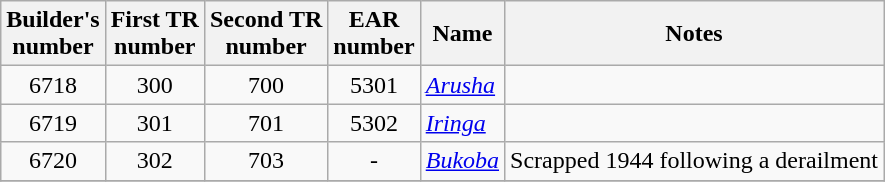<table cellpadding="2">
<tr>
<td><br><table class="wikitable sortable">
<tr>
<th>Builder's<br>number</th>
<th>First TR<br>number</th>
<th>Second TR<br>number</th>
<th>EAR<br>number</th>
<th>Name</th>
<th>Notes</th>
</tr>
<tr>
<td align=center>6718</td>
<td align=center>300</td>
<td align=center>700</td>
<td align=center>5301</td>
<td><em><a href='#'>Arusha</a></em></td>
<td></td>
</tr>
<tr>
<td align=center>6719</td>
<td align=center>301</td>
<td align=center>701</td>
<td align=center>5302</td>
<td><em><a href='#'>Iringa</a></em></td>
<td></td>
</tr>
<tr>
<td align=center>6720</td>
<td align=center>302</td>
<td align=center>703</td>
<td align=center>-</td>
<td><em><a href='#'>Bukoba</a></em></td>
<td>Scrapped 1944 following a derailment</td>
</tr>
<tr>
</tr>
</table>
</td>
</tr>
</table>
